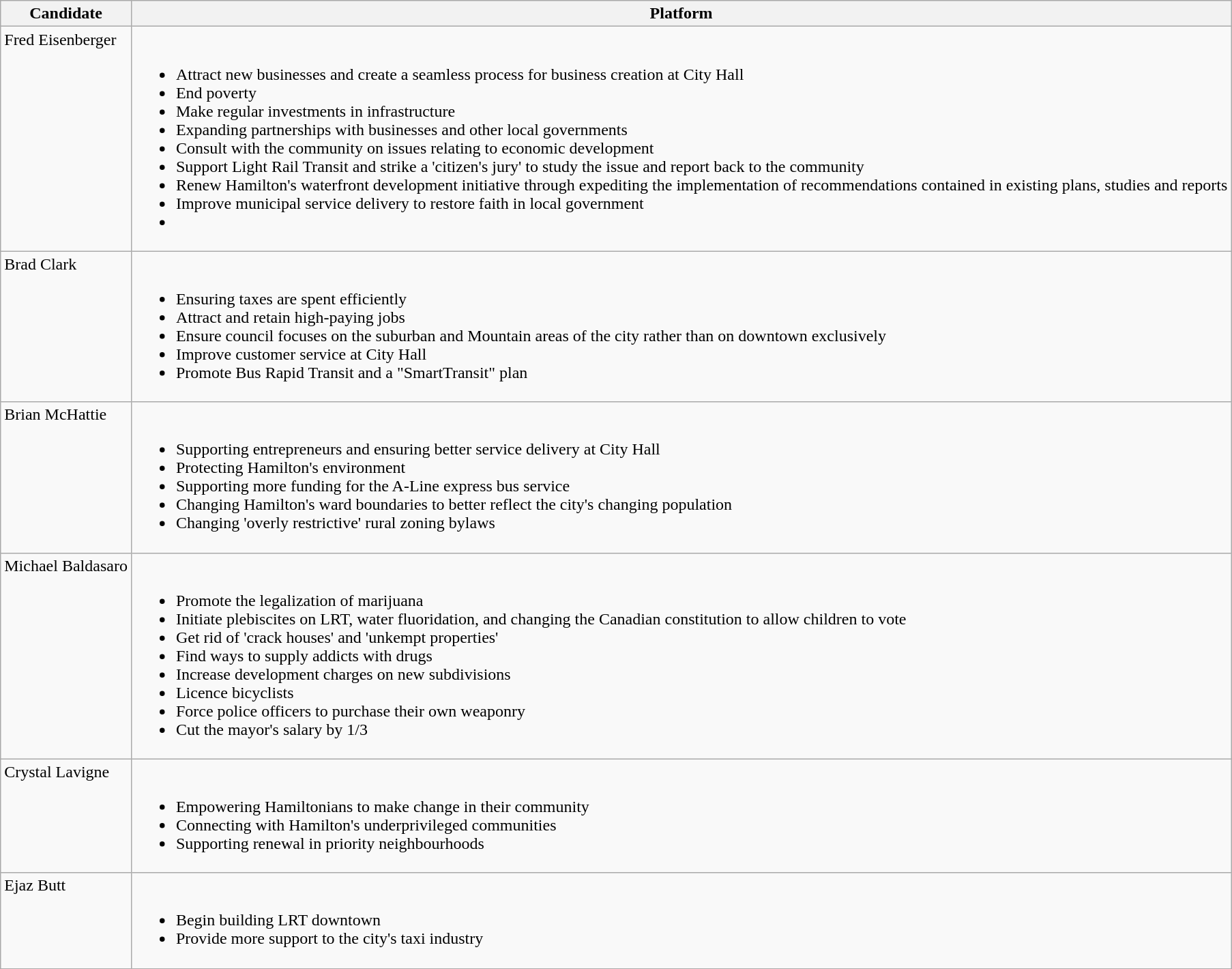<table class="wikitable">
<tr>
<th>Candidate</th>
<th>Platform</th>
</tr>
<tr valign="top">
<td>Fred Eisenberger</td>
<td><br><ul><li>Attract new businesses and create a seamless process for business creation at City Hall</li><li>End poverty</li><li>Make regular investments in infrastructure</li><li>Expanding partnerships with businesses and other local governments</li><li>Consult with the community on issues relating to economic development</li><li>Support Light Rail Transit and strike a 'citizen's jury' to study the issue and report back to the community</li><li>Renew Hamilton's waterfront development initiative through expediting the implementation of recommendations contained in existing plans, studies and reports</li><li>Improve municipal service delivery to restore faith in local government</li><li></li></ul></td>
</tr>
<tr valign="top">
<td>Brad Clark</td>
<td><br><ul><li>Ensuring taxes are spent efficiently</li><li>Attract and retain high-paying jobs</li><li>Ensure council focuses on the suburban and Mountain areas of the city rather than on downtown exclusively</li><li>Improve customer service at City Hall</li><li>Promote Bus Rapid Transit and a "SmartTransit" plan</li></ul></td>
</tr>
<tr valign="top">
<td>Brian McHattie</td>
<td><br><ul><li>Supporting entrepreneurs and ensuring better service delivery at City Hall</li><li>Protecting Hamilton's environment</li><li>Supporting more funding for the A-Line express bus service</li><li>Changing Hamilton's ward boundaries to better reflect the city's changing population</li><li>Changing 'overly restrictive' rural zoning bylaws</li></ul></td>
</tr>
<tr valign="top">
<td>Michael Baldasaro</td>
<td><br><ul><li>Promote the legalization of marijuana</li><li>Initiate plebiscites on LRT, water fluoridation, and changing the Canadian constitution to allow children to vote</li><li>Get rid of 'crack houses' and 'unkempt properties'</li><li>Find ways to supply addicts with drugs</li><li>Increase development charges on new subdivisions</li><li>Licence bicyclists</li><li>Force police officers to purchase their own weaponry</li><li>Cut the mayor's salary by 1/3</li></ul></td>
</tr>
<tr valign="top">
<td>Crystal Lavigne</td>
<td><br><ul><li>Empowering Hamiltonians to make change in their community</li><li>Connecting with Hamilton's underprivileged communities</li><li>Supporting renewal in priority neighbourhoods</li></ul></td>
</tr>
<tr valign="top">
<td>Ejaz Butt</td>
<td><br><ul><li>Begin building LRT downtown</li><li>Provide more support to the city's taxi industry</li></ul></td>
</tr>
</table>
